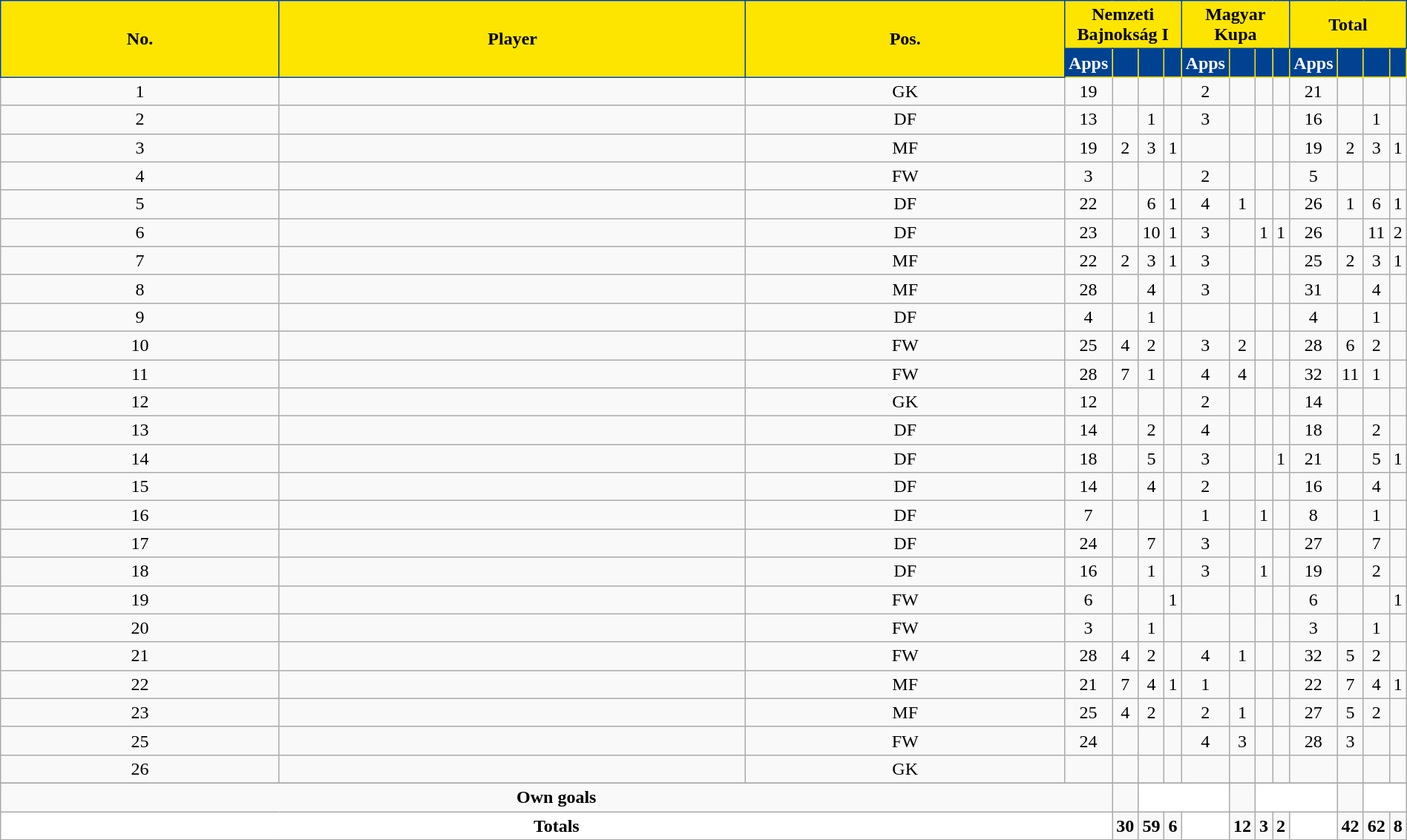<table class="wikitable sortable alternance" style="text-align:center;width:100%">
<tr>
<th rowspan="2" style="background-color:#FDE500;color:black;border:1px solid #004292";width:5px">No.</th>
<th rowspan="2" style="background-color:#FDE500;color:black;border:1px solid #004292";width:180px">Player</th>
<th rowspan="2" style="background-color:#FDE500;color:black;border:1px solid #004292";width:5px">Pos.</th>
<th colspan="4" style="background-color:#FDE500;color:black;border:1px solid #004292">Nemzeti Bajnokság I</th>
<th colspan="4" style="background-color:#FDE500;color:black;border:1px solid #004292">Magyar Kupa</th>
<th colspan="4" style="background-color:#FDE500;color:black;border:1px solid #004292">Total</th>
</tr>
<tr style="text-align:center">
<th width="4" style="background-color:#004292;color:white;border:1px solid #FDE500">Apps</th>
<th width="4" style="background-color:#004292;color:white;border:1px solid #FDE500"></th>
<th width="4" style="background-color:#004292;color:white;border:1px solid #FDE500"></th>
<th width="4" style="background-color:#004292;color:white;border:1px solid #FDE500"></th>
<th width="4" style="background-color:#004292;color:white;border:1px solid #FDE500">Apps</th>
<th width="4" style="background-color:#004292;color:white;border:1px solid #FDE500"></th>
<th width="4" style="background-color:#004292;color:white;border:1px solid #FDE500"></th>
<th width="4" style="background-color:#004292;color:white;border:1px solid #FDE500"></th>
<th width="4" style="background-color:#004292;color:white;border:1px solid #FDE500">Apps</th>
<th width="4" style="background-color:#004292;color:white;border:1px solid #FDE500"></th>
<th width="4" style="background-color:#004292;color:white;border:1px solid #FDE500"></th>
<th width="4" style="background-color:#004292;color:white;border:1px solid #FDE500"></th>
</tr>
<tr>
<td>1</td>
<td> </td>
<td>GK</td>
<td>19</td>
<td></td>
<td></td>
<td></td>
<td>2</td>
<td></td>
<td></td>
<td></td>
<td>21</td>
<td></td>
<td></td>
<td></td>
</tr>
<tr>
<td>2</td>
<td> </td>
<td>DF</td>
<td>13</td>
<td></td>
<td>1</td>
<td></td>
<td>3</td>
<td></td>
<td></td>
<td></td>
<td>16</td>
<td></td>
<td>1</td>
<td></td>
</tr>
<tr>
<td>3</td>
<td> </td>
<td>MF</td>
<td>19</td>
<td>2</td>
<td>3</td>
<td>1</td>
<td></td>
<td></td>
<td></td>
<td></td>
<td>19</td>
<td>2</td>
<td>3</td>
<td>1</td>
</tr>
<tr>
<td>4</td>
<td> </td>
<td>FW</td>
<td>3</td>
<td></td>
<td></td>
<td></td>
<td>2</td>
<td></td>
<td></td>
<td></td>
<td>5</td>
<td></td>
<td></td>
<td></td>
</tr>
<tr>
<td>5</td>
<td> </td>
<td>DF</td>
<td>22</td>
<td></td>
<td>6</td>
<td>1</td>
<td>4</td>
<td>1</td>
<td></td>
<td></td>
<td>26</td>
<td>1</td>
<td>6</td>
<td>1</td>
</tr>
<tr>
<td>6</td>
<td> </td>
<td>DF</td>
<td>23</td>
<td></td>
<td>10</td>
<td>1</td>
<td>3</td>
<td></td>
<td>1</td>
<td>1</td>
<td>26</td>
<td></td>
<td>11</td>
<td>2</td>
</tr>
<tr>
<td>7</td>
<td> </td>
<td>MF</td>
<td>22</td>
<td>2</td>
<td>3</td>
<td>1</td>
<td>3</td>
<td></td>
<td></td>
<td></td>
<td>25</td>
<td>2</td>
<td>3</td>
<td>1</td>
</tr>
<tr>
<td>8</td>
<td> </td>
<td>MF</td>
<td>28</td>
<td></td>
<td>4</td>
<td></td>
<td>3</td>
<td></td>
<td></td>
<td></td>
<td>31</td>
<td></td>
<td>4</td>
<td></td>
</tr>
<tr>
<td>9</td>
<td> </td>
<td>DF</td>
<td>4</td>
<td></td>
<td>1</td>
<td></td>
<td></td>
<td></td>
<td></td>
<td></td>
<td>4</td>
<td></td>
<td>1</td>
<td></td>
</tr>
<tr>
<td>10</td>
<td> </td>
<td>FW</td>
<td>25</td>
<td>4</td>
<td>2</td>
<td></td>
<td>3</td>
<td>2</td>
<td></td>
<td></td>
<td>28</td>
<td>6</td>
<td>2</td>
<td></td>
</tr>
<tr>
<td>11</td>
<td> </td>
<td>FW</td>
<td>28</td>
<td>7</td>
<td>1</td>
<td></td>
<td>4</td>
<td>4</td>
<td></td>
<td></td>
<td>32</td>
<td>11</td>
<td>1</td>
<td></td>
</tr>
<tr>
<td>12</td>
<td> </td>
<td>GK</td>
<td>12</td>
<td></td>
<td></td>
<td></td>
<td>2</td>
<td></td>
<td></td>
<td></td>
<td>14</td>
<td></td>
<td></td>
<td></td>
</tr>
<tr>
<td>13</td>
<td> </td>
<td>DF</td>
<td>14</td>
<td></td>
<td>2</td>
<td></td>
<td>4</td>
<td></td>
<td></td>
<td></td>
<td>18</td>
<td></td>
<td>2</td>
<td></td>
</tr>
<tr>
<td>14</td>
<td> </td>
<td>DF</td>
<td>18</td>
<td></td>
<td>5</td>
<td></td>
<td>3</td>
<td></td>
<td></td>
<td>1</td>
<td>21</td>
<td></td>
<td>5</td>
<td>1</td>
</tr>
<tr>
<td>15</td>
<td> </td>
<td>DF</td>
<td>14</td>
<td></td>
<td>4</td>
<td></td>
<td>2</td>
<td></td>
<td></td>
<td></td>
<td>16</td>
<td></td>
<td>4</td>
<td></td>
</tr>
<tr>
<td>16</td>
<td> </td>
<td>DF</td>
<td>7</td>
<td></td>
<td></td>
<td></td>
<td>1</td>
<td></td>
<td>1</td>
<td></td>
<td>8</td>
<td></td>
<td>1</td>
<td></td>
</tr>
<tr>
<td>17</td>
<td> </td>
<td>DF</td>
<td>24</td>
<td></td>
<td>7</td>
<td></td>
<td>3</td>
<td></td>
<td></td>
<td></td>
<td>27</td>
<td></td>
<td>7</td>
<td></td>
</tr>
<tr>
<td>18</td>
<td> </td>
<td>DF</td>
<td>16</td>
<td></td>
<td>1</td>
<td></td>
<td>3</td>
<td></td>
<td>1</td>
<td></td>
<td>19</td>
<td></td>
<td>2</td>
<td></td>
</tr>
<tr>
<td>19</td>
<td> </td>
<td>FW</td>
<td>6</td>
<td></td>
<td></td>
<td>1</td>
<td></td>
<td></td>
<td></td>
<td></td>
<td>6</td>
<td></td>
<td></td>
<td>1</td>
</tr>
<tr>
<td>20</td>
<td> </td>
<td>FW</td>
<td>3</td>
<td></td>
<td>1</td>
<td></td>
<td></td>
<td></td>
<td></td>
<td></td>
<td>3</td>
<td></td>
<td>1</td>
<td></td>
</tr>
<tr>
<td>21</td>
<td> </td>
<td>FW</td>
<td>28</td>
<td>4</td>
<td>2</td>
<td></td>
<td>4</td>
<td>1</td>
<td></td>
<td></td>
<td>32</td>
<td>5</td>
<td>2</td>
<td></td>
</tr>
<tr>
<td>22</td>
<td> </td>
<td>MF</td>
<td>21</td>
<td>7</td>
<td>4</td>
<td>1</td>
<td>1</td>
<td></td>
<td></td>
<td></td>
<td>22</td>
<td>7</td>
<td>4</td>
<td>1</td>
</tr>
<tr>
<td>23</td>
<td> </td>
<td>MF</td>
<td>25</td>
<td>4</td>
<td>2</td>
<td></td>
<td>2</td>
<td>1</td>
<td></td>
<td></td>
<td>27</td>
<td>5</td>
<td>2</td>
<td></td>
</tr>
<tr>
<td>25</td>
<td> </td>
<td>FW</td>
<td>24</td>
<td></td>
<td></td>
<td></td>
<td>4</td>
<td>3</td>
<td></td>
<td></td>
<td>28</td>
<td>3</td>
<td></td>
<td></td>
</tr>
<tr>
<td>26</td>
<td> </td>
<td>GK</td>
<td></td>
<td></td>
<td></td>
<td></td>
<td></td>
<td></td>
<td></td>
<td></td>
<td></td>
<td></td>
<td></td>
<td></td>
</tr>
<tr>
</tr>
<tr class="sortbottom">
<td colspan="4"><strong>Own goals</strong></td>
<td></td>
<td colspan="3" style="background:white;text-align:center"></td>
<td></td>
<td colspan="3" style="background:white;text-align:center"></td>
<td></td>
<td colspan="2" style="background:white;text-align:center"></td>
</tr>
<tr class="sortbottom">
<td colspan="4" style="background:white;text-align:center"><strong>Totals</strong></td>
<td><strong>30</strong></td>
<td><strong>59</strong></td>
<td><strong>6</strong></td>
<td rowspan="3" style="background:white;text-align:center"></td>
<td><strong>12</strong></td>
<td><strong>3</strong></td>
<td><strong>2</strong></td>
<td rowspan="3" style="background:white;text-align:center"></td>
<td><strong>42</strong></td>
<td><strong>62</strong></td>
<td><strong>8</strong></td>
</tr>
</table>
